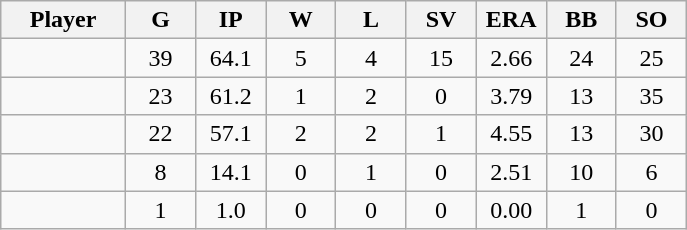<table class="wikitable sortable">
<tr>
<th bgcolor="#DDDDFF" width="16%">Player</th>
<th bgcolor="#DDDDFF" width="9%">G</th>
<th bgcolor="#DDDDFF" width="9%">IP</th>
<th bgcolor="#DDDDFF" width="9%">W</th>
<th bgcolor="#DDDDFF" width="9%">L</th>
<th bgcolor="#DDDDFF" width="9%">SV</th>
<th bgcolor="#DDDDFF" width="9%">ERA</th>
<th bgcolor="#DDDDFF" width="9%">BB</th>
<th bgcolor="#DDDDFF" width="9%">SO</th>
</tr>
<tr align="center">
<td></td>
<td>39</td>
<td>64.1</td>
<td>5</td>
<td>4</td>
<td>15</td>
<td>2.66</td>
<td>24</td>
<td>25</td>
</tr>
<tr align="center">
<td></td>
<td>23</td>
<td>61.2</td>
<td>1</td>
<td>2</td>
<td>0</td>
<td>3.79</td>
<td>13</td>
<td>35</td>
</tr>
<tr align="center">
<td></td>
<td>22</td>
<td>57.1</td>
<td>2</td>
<td>2</td>
<td>1</td>
<td>4.55</td>
<td>13</td>
<td>30</td>
</tr>
<tr align="center">
<td></td>
<td>8</td>
<td>14.1</td>
<td>0</td>
<td>1</td>
<td>0</td>
<td>2.51</td>
<td>10</td>
<td>6</td>
</tr>
<tr align="center">
<td></td>
<td>1</td>
<td>1.0</td>
<td>0</td>
<td>0</td>
<td>0</td>
<td>0.00</td>
<td>1</td>
<td>0</td>
</tr>
</table>
